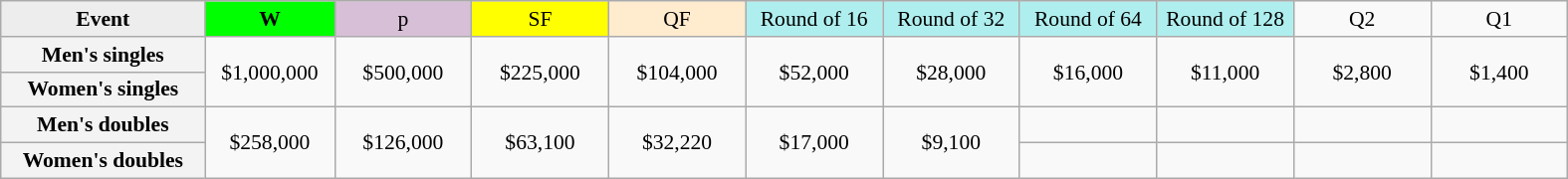<table class=wikitable style=font-size:90%;text-align:center>
<tr>
<td width=130 bgcolor=ededed><strong>Event</strong></td>
<td width=80 bgcolor=lime><strong>W</strong></td>
<td width=85 bgcolor=thistle>p</td>
<td width=85 bgcolor=ffff00>SF</td>
<td width=85 bgcolor=ffebcd>QF</td>
<td width=85 bgcolor=afeeee>Round of 16</td>
<td width=85 bgcolor=afeeee>Round of 32</td>
<td width=85 bgcolor=afeeee>Round of 64</td>
<td width=85 bgcolor=afeeee>Round of 128</td>
<td width=85>Q2</td>
<td width=85>Q1</td>
</tr>
<tr>
<th style=background:#f3f3f3>Men's singles</th>
<td rowspan=2>$1,000,000</td>
<td rowspan=2>$500,000</td>
<td rowspan=2>$225,000</td>
<td rowspan=2>$104,000</td>
<td rowspan=2>$52,000</td>
<td rowspan=2>$28,000</td>
<td rowspan=2>$16,000</td>
<td rowspan=2>$11,000</td>
<td rowspan=2>$2,800</td>
<td rowspan=2>$1,400</td>
</tr>
<tr>
<th style=background:#f3f3f3>Women's singles</th>
</tr>
<tr>
<th style=background:#f3f3f3>Men's doubles</th>
<td rowspan=2>$258,000</td>
<td rowspan=2>$126,000</td>
<td rowspan=2>$63,100</td>
<td rowspan=2>$32,220</td>
<td rowspan=2>$17,000</td>
<td rowspan=2>$9,100</td>
<td></td>
<td></td>
<td></td>
<td></td>
</tr>
<tr>
<th style=background:#f3f3f3>Women's doubles</th>
<td></td>
<td></td>
<td></td>
<td></td>
</tr>
</table>
